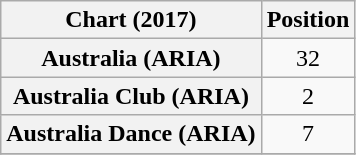<table class="wikitable sortable plainrowheaders" style="text-align:center">
<tr>
<th scope="col">Chart (2017)</th>
<th scope="col">Position</th>
</tr>
<tr>
<th scope="row">Australia (ARIA)</th>
<td>32</td>
</tr>
<tr>
<th scope="row">Australia Club (ARIA)</th>
<td>2</td>
</tr>
<tr>
<th scope="row">Australia Dance (ARIA)</th>
<td>7</td>
</tr>
<tr>
</tr>
</table>
